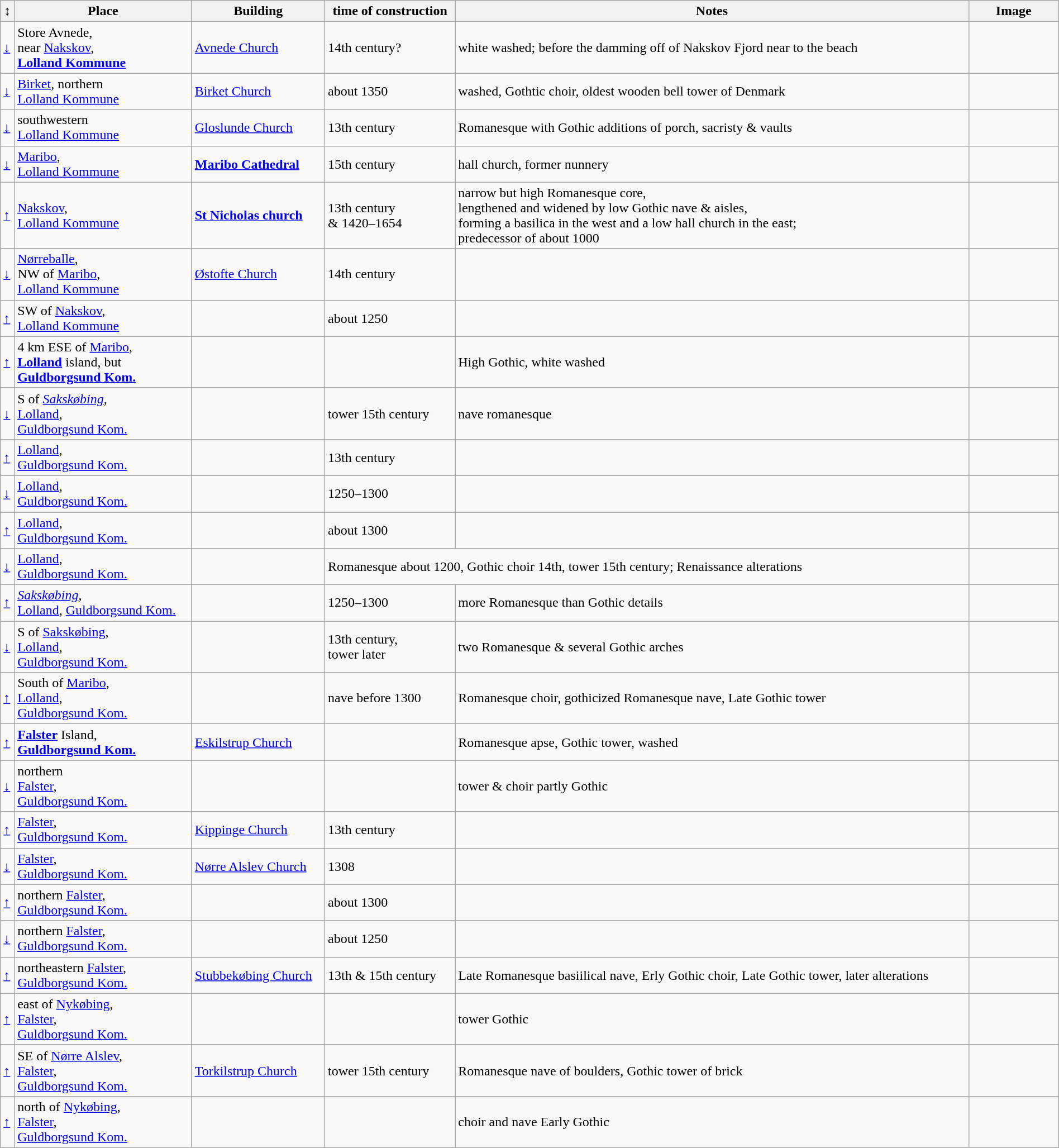<table class="wikitable"  style="border:2px; width:100%;">
<tr>
<th>↕</th>
<th>Place</th>
<th>Building</th>
<th>time of construction</th>
<th>Notes</th>
<th style="width:100px;">Image</th>
</tr>
<tr>
<td><a href='#'>↓</a></td>
<td>Store Avnede,<br>near <a href='#'>Nakskov</a>, <br><strong><a href='#'>Lolland Kommune</a></strong></td>
<td><a href='#'>Avnede Church</a></td>
<td>14th century?</td>
<td>white washed; before the damming off of Nakskov Fjord near to the beach</td>
<td></td>
</tr>
<tr>
<td><a href='#'>↓</a></td>
<td><a href='#'>Birket</a>, northern<br><a href='#'>Lolland Kommune</a></td>
<td><a href='#'>Birket Church</a></td>
<td>about 1350</td>
<td>washed, Gothtic choir, oldest wooden bell tower of Denmark</td>
<td></td>
</tr>
<tr>
<td><a href='#'>↓</a></td>
<td>southwestern<br><a href='#'>Lolland Kommune</a></td>
<td><a href='#'>Gloslunde Church</a></td>
<td>13th century</td>
<td>Romanesque with Gothic additions of porch, sacristy & vaults</td>
<td></td>
</tr>
<tr>
<td><a href='#'>↓</a></td>
<td><a href='#'>Maribo</a>, <br><a href='#'>Lolland Kommune</a></td>
<td><strong><a href='#'>Maribo Cathedral</a></strong></td>
<td>15th century</td>
<td>hall church, former nunnery</td>
<td></td>
</tr>
<tr>
<td><a href='#'>↑</a></td>
<td><a href='#'>Nakskov</a>, <br><a href='#'>Lolland Kommune</a></td>
<td><strong><a href='#'>St Nicholas church</a></strong></td>
<td>13th century<br>& 1420–1654</td>
<td>narrow but high Romanesque core,<br>lengthened and widened by low Gothic nave & aisles,<br>forming a basilica in the west and a low hall church in the east;<br>predecessor of about 1000</td>
<td></td>
</tr>
<tr>
<td><a href='#'>↓</a></td>
<td><a href='#'>Nørreballe</a>,<br>NW of <a href='#'>Maribo</a>,<br><a href='#'>Lolland Kommune</a></td>
<td><a href='#'>Østofte Church</a></td>
<td>14th century</td>
<td></td>
<td></td>
</tr>
<tr>
<td><a href='#'>↑</a></td>
<td>SW of <a href='#'>Nakskov</a>, <br><a href='#'>Lolland Kommune</a></td>
<td></td>
<td>about 1250</td>
<td></td>
<td></td>
</tr>
<tr>
<td><a href='#'>↑</a></td>
<td>4 km ESE of <a href='#'>Maribo</a>,<br><strong><a href='#'>Lolland</a></strong> island, but<br><strong><a href='#'>Guldborgsund Kom.</a></strong></td>
<td></td>
<td></td>
<td>High Gothic, white washed</td>
<td></td>
</tr>
<tr>
<td><a href='#'>↓</a></td>
<td>S of <em><a href='#'>Sakskøbing</a></em>, <br><a href='#'>Lolland</a>, <br><a href='#'>Guldborgsund Kom.</a></td>
<td></td>
<td>tower 15th century</td>
<td>nave romanesque</td>
<td></td>
</tr>
<tr>
<td><a href='#'>↑</a></td>
<td><a href='#'>Lolland</a>, <br><a href='#'>Guldborgsund Kom.</a></td>
<td></td>
<td>13th century</td>
<td></td>
<td></td>
</tr>
<tr>
<td><a href='#'>↓</a></td>
<td><a href='#'>Lolland</a>, <br><a href='#'>Guldborgsund Kom.</a></td>
<td></td>
<td>1250–1300</td>
<td></td>
<td></td>
</tr>
<tr>
<td><a href='#'>↑</a></td>
<td><a href='#'>Lolland</a>, <br><a href='#'>Guldborgsund Kom.</a></td>
<td></td>
<td>about 1300</td>
<td></td>
<td></td>
</tr>
<tr>
<td><a href='#'>↓</a></td>
<td><a href='#'>Lolland</a>, <br><a href='#'>Guldborgsund Kom.</a></td>
<td></td>
<td colspan="2">Romanesque about 1200, Gothic choir 14th, tower 15th century; Renaissance alterations</td>
<td></td>
</tr>
<tr>
<td><a href='#'>↑</a></td>
<td><em><a href='#'>Sakskøbing</a></em>,<br><a href='#'>Lolland</a>, <a href='#'>Guldborgsund Kom.</a></td>
<td></td>
<td>1250–1300</td>
<td>more Romanesque than Gothic details</td>
<td></td>
</tr>
<tr>
<td><a href='#'>↓</a></td>
<td>S of <a href='#'>Sakskøbing</a>, <br><a href='#'>Lolland</a>, <br><a href='#'>Guldborgsund Kom.</a></td>
<td></td>
<td>13th century,<br>tower later</td>
<td>two Romanesque & several Gothic arches</td>
<td></td>
</tr>
<tr>
<td><a href='#'>↑</a></td>
<td>South of <a href='#'>Maribo</a>, <br><a href='#'>Lolland</a>, <br><a href='#'>Guldborgsund Kom.</a></td>
<td></td>
<td>nave before 1300</td>
<td>Romanesque choir, gothicized Romanesque nave, Late Gothic tower</td>
<td></td>
</tr>
<tr>
<td><a href='#'>↑</a></td>
<td><strong><a href='#'>Falster</a></strong> Island, <br><strong><a href='#'>Guldborgsund Kom.</a></strong></td>
<td><a href='#'>Eskilstrup Church</a></td>
<td></td>
<td>Romanesque apse, Gothic tower, washed</td>
<td></td>
</tr>
<tr>
<td><a href='#'>↓</a></td>
<td>northern<br><a href='#'>Falster</a>, <br><a href='#'>Guldborgsund Kom.</a></td>
<td></td>
<td></td>
<td>tower & choir partly Gothic</td>
<td></td>
</tr>
<tr>
<td><a href='#'>↑</a></td>
<td><a href='#'>Falster</a>, <br><a href='#'>Guldborgsund Kom.</a></td>
<td><a href='#'>Kippinge Church</a></td>
<td>13th century</td>
<td></td>
<td></td>
</tr>
<tr>
<td><a href='#'>↓</a></td>
<td><a href='#'>Falster</a>, <br><a href='#'>Guldborgsund Kom.</a></td>
<td><a href='#'>Nørre Alslev Church</a></td>
<td>1308</td>
<td></td>
<td></td>
</tr>
<tr>
<td><a href='#'>↑</a></td>
<td>northern <a href='#'>Falster</a>, <br><a href='#'>Guldborgsund Kom.</a></td>
<td></td>
<td>about 1300</td>
<td></td>
<td></td>
</tr>
<tr>
<td><a href='#'>↓</a></td>
<td>northern <a href='#'>Falster</a>, <br><a href='#'>Guldborgsund Kom.</a></td>
<td></td>
<td>about 1250</td>
<td></td>
<td></td>
</tr>
<tr>
<td><a href='#'>↑</a></td>
<td>northeastern <a href='#'>Falster</a>, <br><a href='#'>Guldborgsund Kom.</a></td>
<td><a href='#'>Stubbekøbing Church</a></td>
<td>13th & 15th century</td>
<td>Late Romanesque basiilical nave, Erly Gothic choir, Late Gothic tower, later alterations</td>
<td></td>
</tr>
<tr>
<td><a href='#'>↑</a></td>
<td>east of <a href='#'>Nykøbing</a>, <br><a href='#'>Falster</a>, <br><a href='#'>Guldborgsund Kom.</a></td>
<td></td>
<td></td>
<td>tower Gothic</td>
<td></td>
</tr>
<tr>
<td><a href='#'>↑</a></td>
<td>SE of <a href='#'>Nørre Alslev</a>, <br><a href='#'>Falster</a>, <br><a href='#'>Guldborgsund Kom.</a></td>
<td><a href='#'>Torkilstrup Church</a></td>
<td>tower 15th century</td>
<td>Romanesque nave of boulders, Gothic tower of brick</td>
<td></td>
</tr>
<tr>
<td><a href='#'>↑</a></td>
<td>north of <a href='#'>Nykøbing</a>, <br><a href='#'>Falster</a>, <br><a href='#'>Guldborgsund Kom.</a></td>
<td></td>
<td></td>
<td>choir and nave Early Gothic</td>
<td></td>
</tr>
</table>
